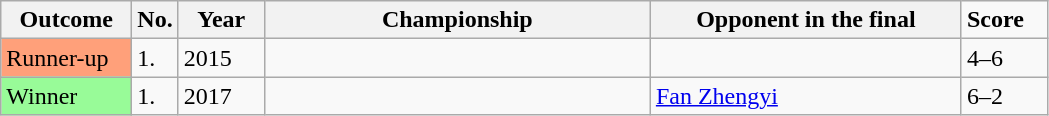<table class="sortable wikitable">
<tr>
<th width="80">Outcome</th>
<th width="20">No.</th>
<th width="50">Year</th>
<th width="250">Championship</th>
<th width="200">Opponent in the final</th>
<td align="centr" width="50"><strong>Score</strong></td>
</tr>
<tr>
<td style="background:#ffa07a;">Runner-up</td>
<td>1.</td>
<td>2015</td>
<td></td>
<td> </td>
<td>4–6</td>
</tr>
<tr>
<td style="background:#98FB98">Winner</td>
<td>1.</td>
<td>2017</td>
<td></td>
<td> <a href='#'>Fan Zhengyi</a></td>
<td>6–2</td>
</tr>
</table>
